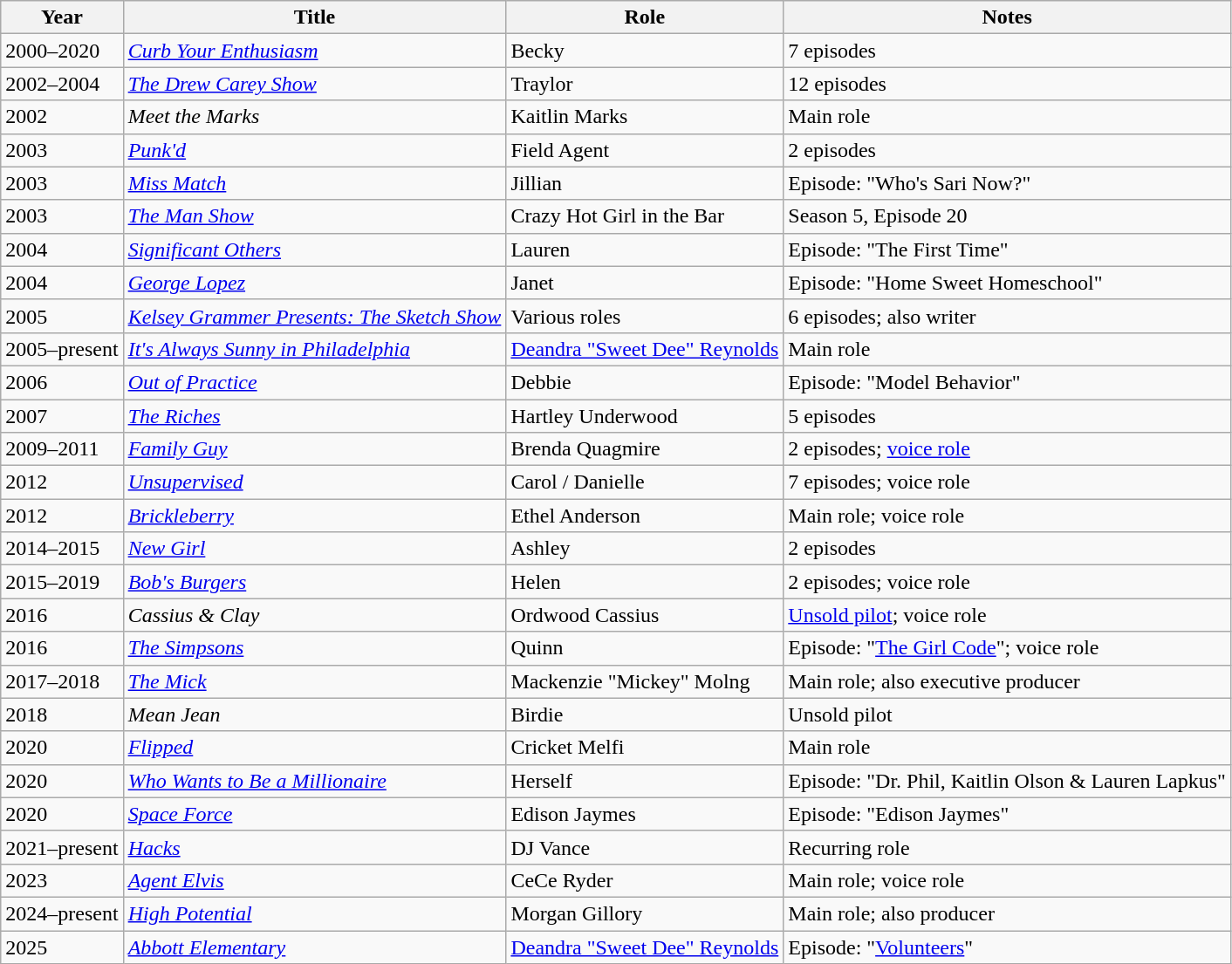<table class="wikitable sortable">
<tr>
<th>Year</th>
<th>Title</th>
<th>Role</th>
<th class="unsortable">Notes</th>
</tr>
<tr>
<td>2000–2020</td>
<td><em><a href='#'>Curb Your Enthusiasm</a></em></td>
<td>Becky</td>
<td>7 episodes</td>
</tr>
<tr>
<td>2002–2004</td>
<td><em><a href='#'>The Drew Carey Show</a></em></td>
<td>Traylor</td>
<td>12 episodes</td>
</tr>
<tr>
<td>2002</td>
<td><em>Meet the Marks</em></td>
<td>Kaitlin Marks</td>
<td>Main role</td>
</tr>
<tr>
<td>2003</td>
<td><em><a href='#'>Punk'd</a></em></td>
<td>Field Agent</td>
<td>2 episodes</td>
</tr>
<tr>
<td>2003</td>
<td><em><a href='#'>Miss Match</a></em></td>
<td>Jillian</td>
<td>Episode: "Who's Sari Now?"</td>
</tr>
<tr>
<td>2003</td>
<td><em><a href='#'>The Man Show</a></em></td>
<td>Crazy Hot Girl in the Bar</td>
<td>Season 5, Episode 20</td>
</tr>
<tr>
<td>2004</td>
<td><em><a href='#'>Significant Others</a></em></td>
<td>Lauren</td>
<td>Episode: "The First Time"</td>
</tr>
<tr>
<td>2004</td>
<td><em><a href='#'>George Lopez</a></em></td>
<td>Janet</td>
<td>Episode: "Home Sweet Homeschool"</td>
</tr>
<tr>
<td>2005</td>
<td><em><a href='#'>Kelsey Grammer Presents: The Sketch Show</a></em></td>
<td>Various roles</td>
<td>6 episodes; also writer</td>
</tr>
<tr>
<td>2005–present</td>
<td><em><a href='#'>It's Always Sunny in Philadelphia</a></em></td>
<td><a href='#'>Deandra "Sweet Dee" Reynolds</a></td>
<td>Main role</td>
</tr>
<tr>
<td>2006</td>
<td><em><a href='#'>Out of Practice</a></em></td>
<td>Debbie</td>
<td>Episode: "Model Behavior"</td>
</tr>
<tr>
<td>2007</td>
<td><em><a href='#'>The Riches</a></em></td>
<td>Hartley Underwood</td>
<td>5 episodes</td>
</tr>
<tr>
<td>2009–2011</td>
<td><em><a href='#'>Family Guy</a></em></td>
<td>Brenda Quagmire</td>
<td>2 episodes; <a href='#'>voice role</a></td>
</tr>
<tr>
<td>2012</td>
<td><em><a href='#'>Unsupervised</a></em></td>
<td>Carol / Danielle</td>
<td>7 episodes; voice role</td>
</tr>
<tr>
<td>2012</td>
<td><em><a href='#'>Brickleberry</a></em></td>
<td>Ethel Anderson</td>
<td>Main role; voice role</td>
</tr>
<tr>
<td>2014–2015</td>
<td><em><a href='#'>New Girl</a></em></td>
<td>Ashley</td>
<td>2 episodes</td>
</tr>
<tr>
<td>2015–2019</td>
<td><em><a href='#'>Bob's Burgers</a></em></td>
<td>Helen</td>
<td>2 episodes; voice role</td>
</tr>
<tr>
<td>2016</td>
<td><em>Cassius & Clay</em></td>
<td>Ordwood Cassius</td>
<td><a href='#'>Unsold pilot</a>; voice role</td>
</tr>
<tr>
<td>2016</td>
<td><em><a href='#'>The Simpsons</a></em></td>
<td>Quinn</td>
<td>Episode: "<a href='#'>The Girl Code</a>"; voice role</td>
</tr>
<tr>
<td>2017–2018</td>
<td><em><a href='#'>The Mick</a></em></td>
<td>Mackenzie "Mickey" Molng</td>
<td>Main role; also executive producer</td>
</tr>
<tr>
<td>2018</td>
<td><em>Mean Jean</em></td>
<td>Birdie</td>
<td>Unsold pilot</td>
</tr>
<tr>
<td>2020</td>
<td><em><a href='#'>Flipped</a></em></td>
<td>Cricket Melfi</td>
<td>Main role</td>
</tr>
<tr>
<td>2020</td>
<td><em><a href='#'>Who Wants to Be a Millionaire</a></em></td>
<td>Herself</td>
<td>Episode: "Dr. Phil, Kaitlin Olson & Lauren Lapkus"</td>
</tr>
<tr>
<td>2020</td>
<td><em><a href='#'>Space Force</a></em></td>
<td>Edison Jaymes</td>
<td>Episode: "Edison Jaymes"</td>
</tr>
<tr>
<td>2021–present</td>
<td><em><a href='#'>Hacks</a></em></td>
<td>DJ Vance</td>
<td>Recurring role</td>
</tr>
<tr>
<td>2023</td>
<td><em><a href='#'>Agent Elvis</a></em></td>
<td>CeCe Ryder</td>
<td>Main role; voice role</td>
</tr>
<tr>
<td>2024–present</td>
<td><em><a href='#'>High Potential</a></em></td>
<td>Morgan Gillory</td>
<td>Main role; also producer</td>
</tr>
<tr>
<td>2025</td>
<td><em><a href='#'>Abbott Elementary</a></em></td>
<td><a href='#'>Deandra "Sweet Dee" Reynolds</a></td>
<td>Episode: "<a href='#'>Volunteers</a>"</td>
</tr>
</table>
